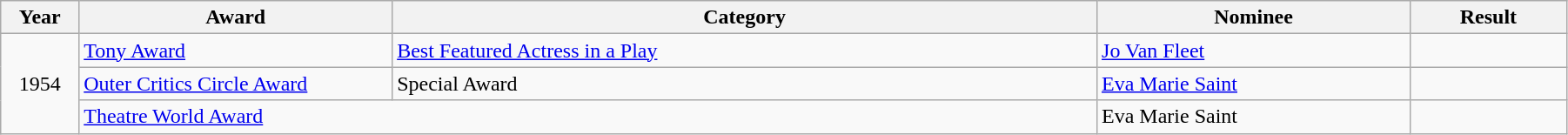<table class="wikitable" width="95%">
<tr>
<th width="5%">Year</th>
<th width="20%">Award</th>
<th width="45%">Category</th>
<th width="20%">Nominee</th>
<th width="10%">Result</th>
</tr>
<tr>
<td rowspan="3" align="center">1954</td>
<td><a href='#'>Tony Award</a></td>
<td><a href='#'>Best Featured Actress in a Play</a></td>
<td><a href='#'>Jo Van Fleet</a></td>
<td></td>
</tr>
<tr>
<td><a href='#'>Outer Critics Circle Award</a></td>
<td>Special Award</td>
<td><a href='#'>Eva Marie Saint</a></td>
<td></td>
</tr>
<tr>
<td colspan="2"><a href='#'>Theatre World Award</a></td>
<td>Eva Marie Saint</td>
<td></td>
</tr>
</table>
